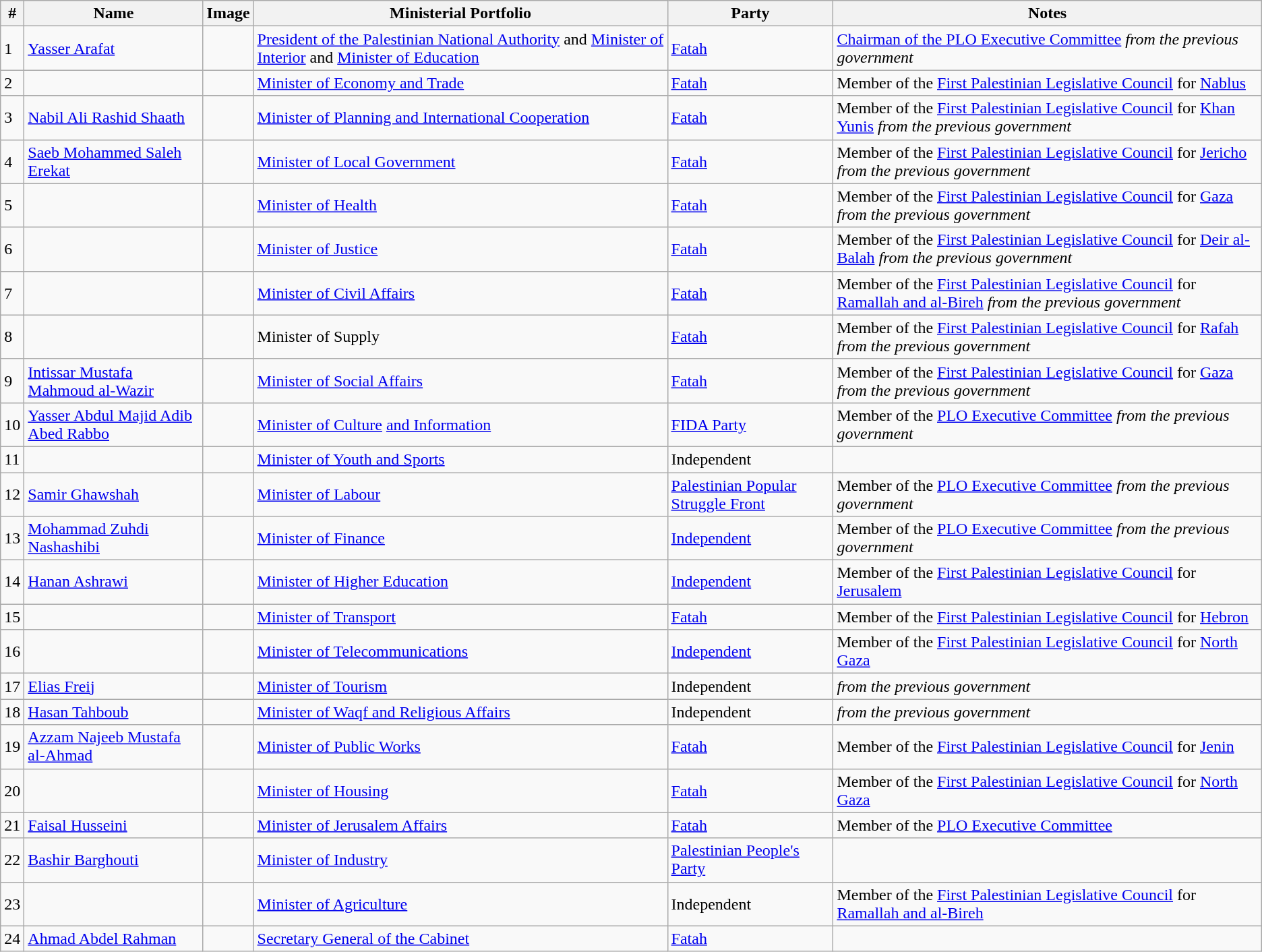<table class="wikitable sortable">
<tr>
<th>#</th>
<th>Name</th>
<th>Image</th>
<th>Ministerial Portfolio</th>
<th>Party</th>
<th>Notes</th>
</tr>
<tr>
<td>1</td>
<td><a href='#'>Yasser Arafat</a></td>
<td></td>
<td><a href='#'>President of the Palestinian National Authority</a> and <a href='#'>Minister of Interior</a> and <a href='#'>Minister of Education</a></td>
<td><a href='#'>Fatah</a></td>
<td><a href='#'>Chairman of the PLO Executive Committee</a> <em>from the previous government</em></td>
</tr>
<tr>
<td>2</td>
<td></td>
<td></td>
<td><a href='#'>Minister of Economy and Trade</a></td>
<td><a href='#'>Fatah</a></td>
<td>Member of the <a href='#'>First Palestinian Legislative Council</a> for <a href='#'>Nablus</a></td>
</tr>
<tr>
<td>3</td>
<td><a href='#'>Nabil Ali Rashid Shaath</a></td>
<td></td>
<td><a href='#'>Minister of Planning and International Cooperation</a></td>
<td><a href='#'>Fatah</a></td>
<td>Member of the <a href='#'>First Palestinian Legislative Council</a> for <a href='#'>Khan Yunis</a> <em>from the previous government</em></td>
</tr>
<tr>
<td>4</td>
<td><a href='#'>Saeb Mohammed Saleh Erekat</a></td>
<td></td>
<td><a href='#'>Minister of Local Government</a></td>
<td><a href='#'>Fatah</a></td>
<td>Member of the <a href='#'>First Palestinian Legislative Council</a> for <a href='#'>Jericho</a> <em>from the previous government</em></td>
</tr>
<tr>
<td>5</td>
<td></td>
<td></td>
<td><a href='#'>Minister of Health</a></td>
<td><a href='#'>Fatah</a></td>
<td>Member of the <a href='#'>First Palestinian Legislative Council</a> for <a href='#'>Gaza</a> <em>from the previous government</em></td>
</tr>
<tr>
<td>6</td>
<td></td>
<td></td>
<td><a href='#'>Minister of Justice</a></td>
<td><a href='#'>Fatah</a></td>
<td>Member of the <a href='#'>First Palestinian Legislative Council</a> for <a href='#'>Deir al-Balah</a> <em>from the previous government</em></td>
</tr>
<tr>
<td>7</td>
<td></td>
<td></td>
<td><a href='#'>Minister of Civil Affairs</a></td>
<td><a href='#'>Fatah</a></td>
<td>Member of the <a href='#'>First Palestinian Legislative Council</a> for <a href='#'>Ramallah and al-Bireh</a> <em>from the previous government</em></td>
</tr>
<tr>
<td>8</td>
<td></td>
<td></td>
<td>Minister of Supply</td>
<td><a href='#'>Fatah</a></td>
<td>Member of the <a href='#'>First Palestinian Legislative Council</a> for <a href='#'>Rafah</a> <em>from the previous government</em></td>
</tr>
<tr>
<td>9</td>
<td><a href='#'>Intissar Mustafa Mahmoud al-Wazir</a></td>
<td></td>
<td><a href='#'>Minister of Social Affairs</a></td>
<td><a href='#'>Fatah</a></td>
<td>Member of the <a href='#'>First Palestinian Legislative Council</a> for <a href='#'>Gaza</a> <em>from the previous government</em></td>
</tr>
<tr>
<td>10</td>
<td><a href='#'>Yasser Abdul Majid Adib Abed Rabbo</a></td>
<td></td>
<td><a href='#'>Minister of Culture</a> <a href='#'>and Information</a></td>
<td><a href='#'>FIDA Party</a></td>
<td>Member of the <a href='#'>PLO Executive Committee</a> <em>from the previous government</em></td>
</tr>
<tr>
<td>11</td>
<td></td>
<td></td>
<td><a href='#'>Minister of Youth and Sports</a></td>
<td>Independent</td>
<td></td>
</tr>
<tr>
<td>12</td>
<td><a href='#'>Samir Ghawshah</a></td>
<td></td>
<td><a href='#'>Minister of Labour</a></td>
<td><a href='#'>Palestinian Popular Struggle Front</a></td>
<td>Member of the <a href='#'>PLO Executive Committee</a> <em>from the previous government</em></td>
</tr>
<tr>
<td>13</td>
<td><a href='#'>Mohammad Zuhdi Nashashibi</a></td>
<td></td>
<td><a href='#'>Minister of Finance</a></td>
<td><a href='#'>Independent</a></td>
<td>Member of the <a href='#'>PLO Executive Committee</a> <em>from the previous government</em></td>
</tr>
<tr>
<td>14</td>
<td><a href='#'>Hanan Ashrawi</a></td>
<td></td>
<td><a href='#'>Minister of Higher Education</a></td>
<td><a href='#'>Independent</a></td>
<td>Member of the <a href='#'>First Palestinian Legislative Council</a> for <a href='#'>Jerusalem</a></td>
</tr>
<tr>
<td>15</td>
<td></td>
<td></td>
<td><a href='#'>Minister of Transport</a></td>
<td><a href='#'>Fatah</a></td>
<td>Member of the <a href='#'>First Palestinian Legislative Council</a> for <a href='#'>Hebron</a></td>
</tr>
<tr>
<td>16</td>
<td></td>
<td></td>
<td><a href='#'>Minister of Telecommunications</a></td>
<td><a href='#'>Independent</a></td>
<td>Member of the <a href='#'>First Palestinian Legislative Council</a> for <a href='#'>North Gaza</a></td>
</tr>
<tr>
<td>17</td>
<td><a href='#'>Elias Freij</a></td>
<td></td>
<td><a href='#'>Minister of Tourism</a></td>
<td>Independent</td>
<td><em>from the previous government</em></td>
</tr>
<tr>
<td>18</td>
<td><a href='#'>Hasan Tahboub</a></td>
<td></td>
<td><a href='#'>Minister of Waqf and Religious Affairs</a></td>
<td>Independent</td>
<td><em>from the previous government</em></td>
</tr>
<tr>
<td>19</td>
<td><a href='#'>Azzam Najeeb Mustafa al-Ahmad</a></td>
<td></td>
<td><a href='#'>Minister of Public Works</a></td>
<td><a href='#'>Fatah</a></td>
<td>Member of the <a href='#'>First Palestinian Legislative Council</a> for <a href='#'>Jenin</a></td>
</tr>
<tr>
<td>20</td>
<td></td>
<td></td>
<td><a href='#'>Minister of Housing</a></td>
<td><a href='#'>Fatah</a></td>
<td>Member of the <a href='#'>First Palestinian Legislative Council</a> for <a href='#'>North Gaza</a></td>
</tr>
<tr>
<td>21</td>
<td><a href='#'>Faisal Husseini</a></td>
<td></td>
<td><a href='#'>Minister of Jerusalem Affairs</a></td>
<td><a href='#'>Fatah</a></td>
<td>Member of the <a href='#'>PLO Executive Committee</a></td>
</tr>
<tr>
<td>22</td>
<td><a href='#'>Bashir Barghouti</a></td>
<td></td>
<td><a href='#'>Minister of Industry</a></td>
<td><a href='#'>Palestinian People's Party</a></td>
<td></td>
</tr>
<tr>
<td>23</td>
<td></td>
<td></td>
<td><a href='#'>Minister of Agriculture</a></td>
<td>Independent</td>
<td>Member of the <a href='#'>First Palestinian Legislative Council</a> for <a href='#'>Ramallah and al-Bireh</a></td>
</tr>
<tr>
<td>24</td>
<td><a href='#'>Ahmad Abdel Rahman</a></td>
<td></td>
<td><a href='#'>Secretary General of the Cabinet</a></td>
<td><a href='#'>Fatah</a></td>
<td></td>
</tr>
</table>
